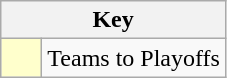<table class="wikitable" style="text-align: center;">
<tr>
<th colspan=2>Key</th>
</tr>
<tr>
<td style="background:#ffffcc; width:20px;"></td>
<td align=left>Teams to Playoffs</td>
</tr>
</table>
